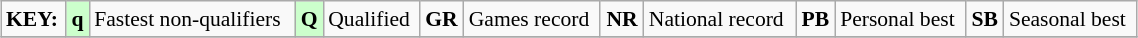<table class="wikitable" style="margin:0.5em auto; font-size:90%;position:relative;" width=60%>
<tr>
<td><strong>KEY:</strong></td>
<td bgcolor=ccffcc align=center><strong>q</strong></td>
<td>Fastest non-qualifiers</td>
<td bgcolor=ccffcc align=center><strong>Q</strong></td>
<td>Qualified</td>
<td align=center><strong>GR</strong></td>
<td>Games record</td>
<td align=center><strong>NR</strong></td>
<td>National record</td>
<td align=center><strong>PB</strong></td>
<td>Personal best</td>
<td align=center><strong>SB</strong></td>
<td>Seasonal best</td>
</tr>
<tr>
</tr>
</table>
